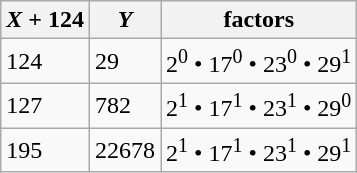<table class="wikitable">
<tr ---->
<th><em>X</em> + 124</th>
<th><em>Y</em></th>
<th>factors</th>
</tr>
<tr ---->
<td>124</td>
<td>29</td>
<td>2<sup>0</sup> • 17<sup>0</sup> • 23<sup>0</sup> • 29<sup>1</sup></td>
</tr>
<tr ---->
<td>127</td>
<td>782</td>
<td>2<sup>1</sup> • 17<sup>1</sup> • 23<sup>1</sup> • 29<sup>0</sup></td>
</tr>
<tr ---->
<td>195</td>
<td>22678</td>
<td>2<sup>1</sup> • 17<sup>1</sup> • 23<sup>1</sup> • 29<sup>1</sup></td>
</tr>
</table>
